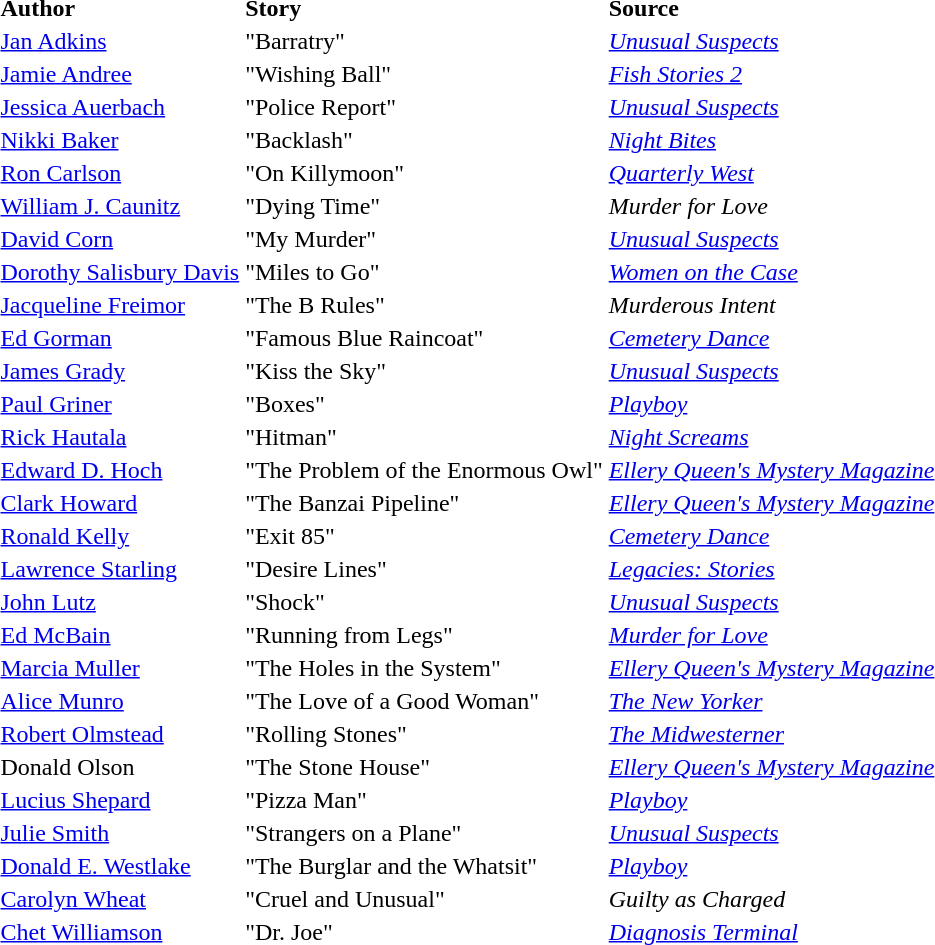<table>
<tr>
<td><strong>Author</strong></td>
<td><strong>Story</strong></td>
<td><strong>Source</strong></td>
</tr>
<tr>
<td><a href='#'>Jan Adkins</a></td>
<td>"Barratry"</td>
<td><em><a href='#'>Unusual Suspects</a></em></td>
</tr>
<tr>
<td><a href='#'>Jamie Andree</a></td>
<td>"Wishing Ball"</td>
<td><em><a href='#'>Fish Stories 2</a></em></td>
</tr>
<tr>
<td><a href='#'>Jessica Auerbach</a></td>
<td>"Police Report"</td>
<td><em><a href='#'>Unusual Suspects</a></em></td>
</tr>
<tr>
<td><a href='#'>Nikki Baker</a></td>
<td>"Backlash"</td>
<td><em><a href='#'>Night Bites</a></em></td>
</tr>
<tr>
<td><a href='#'>Ron Carlson</a></td>
<td>"On Killymoon"</td>
<td><em><a href='#'>Quarterly West</a></em></td>
</tr>
<tr>
<td><a href='#'>William J. Caunitz</a></td>
<td>"Dying Time"</td>
<td><em>Murder for Love</em></td>
</tr>
<tr>
<td><a href='#'>David Corn</a></td>
<td>"My Murder"</td>
<td><em><a href='#'>Unusual Suspects</a></em></td>
</tr>
<tr>
<td><a href='#'>Dorothy Salisbury Davis</a></td>
<td>"Miles to Go"</td>
<td><em><a href='#'>Women on the Case</a></em></td>
</tr>
<tr>
<td><a href='#'>Jacqueline Freimor</a></td>
<td>"The B Rules"</td>
<td><em>Murderous Intent</em></td>
</tr>
<tr>
<td><a href='#'>Ed Gorman</a></td>
<td>"Famous Blue Raincoat"</td>
<td><em><a href='#'>Cemetery Dance</a></em></td>
</tr>
<tr>
<td><a href='#'>James Grady</a></td>
<td>"Kiss the Sky"</td>
<td><em><a href='#'>Unusual Suspects</a></em></td>
</tr>
<tr>
<td><a href='#'>Paul Griner</a></td>
<td>"Boxes"</td>
<td><em><a href='#'>Playboy</a></em></td>
</tr>
<tr>
<td><a href='#'>Rick Hautala</a></td>
<td>"Hitman"</td>
<td><em><a href='#'>Night Screams</a></em></td>
</tr>
<tr>
<td><a href='#'>Edward D. Hoch</a></td>
<td>"The Problem of the Enormous Owl"</td>
<td><em><a href='#'>Ellery Queen's Mystery Magazine</a></em></td>
</tr>
<tr>
<td><a href='#'>Clark Howard</a></td>
<td>"The Banzai Pipeline"</td>
<td><em><a href='#'>Ellery Queen's Mystery Magazine</a></em></td>
</tr>
<tr>
<td><a href='#'>Ronald Kelly</a></td>
<td>"Exit 85"</td>
<td><em><a href='#'>Cemetery Dance</a></em></td>
</tr>
<tr>
<td><a href='#'>Lawrence Starling</a></td>
<td>"Desire Lines"</td>
<td><em><a href='#'>Legacies: Stories</a></em></td>
</tr>
<tr>
<td><a href='#'>John Lutz</a></td>
<td>"Shock"</td>
<td><em><a href='#'>Unusual Suspects</a></em></td>
</tr>
<tr>
<td><a href='#'>Ed McBain</a></td>
<td>"Running from Legs"</td>
<td><em><a href='#'>Murder for Love</a></em></td>
</tr>
<tr>
<td><a href='#'>Marcia Muller</a></td>
<td>"The Holes in the System"</td>
<td><em><a href='#'>Ellery Queen's Mystery Magazine</a></em></td>
</tr>
<tr>
<td><a href='#'>Alice Munro</a></td>
<td>"The Love of a Good Woman"</td>
<td><em><a href='#'>The New Yorker</a></em></td>
</tr>
<tr>
<td><a href='#'>Robert Olmstead</a></td>
<td>"Rolling Stones"</td>
<td><em><a href='#'>The Midwesterner</a></em></td>
</tr>
<tr>
<td>Donald Olson</td>
<td>"The Stone House"</td>
<td><em><a href='#'>Ellery Queen's Mystery Magazine</a></em></td>
</tr>
<tr>
<td><a href='#'>Lucius Shepard</a></td>
<td>"Pizza Man"</td>
<td><em><a href='#'>Playboy</a></em></td>
</tr>
<tr>
<td><a href='#'>Julie Smith</a></td>
<td>"Strangers on a Plane"</td>
<td><em><a href='#'>Unusual Suspects</a></em></td>
</tr>
<tr>
<td><a href='#'>Donald E. Westlake</a></td>
<td>"The Burglar and the Whatsit"</td>
<td><em><a href='#'>Playboy</a></em></td>
</tr>
<tr>
<td><a href='#'>Carolyn Wheat</a></td>
<td>"Cruel and Unusual"</td>
<td><em>Guilty as Charged</em></td>
</tr>
<tr>
<td><a href='#'>Chet Williamson</a></td>
<td>"Dr. Joe"</td>
<td><em><a href='#'>Diagnosis Terminal</a><strong></td>
</tr>
<tr>
</tr>
</table>
